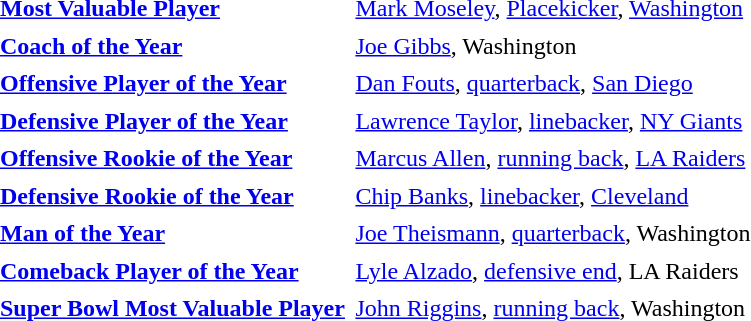<table cellpadding="3" cellspacing="1">
<tr>
<td><strong><a href='#'>Most Valuable Player</a></strong></td>
<td><a href='#'>Mark Moseley</a>, <a href='#'>Placekicker</a>, <a href='#'>Washington</a></td>
</tr>
<tr>
<td><strong><a href='#'>Coach of the Year</a></strong></td>
<td><a href='#'>Joe Gibbs</a>, Washington</td>
</tr>
<tr>
<td><strong><a href='#'>Offensive Player of the Year</a></strong></td>
<td><a href='#'>Dan Fouts</a>, <a href='#'>quarterback</a>, <a href='#'>San Diego</a></td>
</tr>
<tr>
<td><strong><a href='#'>Defensive Player of the Year</a></strong></td>
<td><a href='#'>Lawrence Taylor</a>, <a href='#'>linebacker</a>, <a href='#'>NY Giants</a></td>
</tr>
<tr>
<td><strong><a href='#'>Offensive Rookie of the Year</a></strong></td>
<td><a href='#'>Marcus Allen</a>, <a href='#'>running back</a>, <a href='#'>LA Raiders</a></td>
</tr>
<tr>
<td><strong><a href='#'>Defensive Rookie of the Year</a></strong></td>
<td><a href='#'>Chip Banks</a>, <a href='#'>linebacker</a>, <a href='#'>Cleveland</a></td>
</tr>
<tr>
<td><strong><a href='#'>Man of the Year</a></strong></td>
<td><a href='#'>Joe Theismann</a>, <a href='#'>quarterback</a>, Washington</td>
</tr>
<tr>
<td><strong><a href='#'>Comeback Player of the Year</a></strong></td>
<td><a href='#'>Lyle Alzado</a>, <a href='#'>defensive end</a>, LA Raiders</td>
</tr>
<tr>
<td><strong><a href='#'>Super Bowl Most Valuable Player</a></strong></td>
<td><a href='#'>John Riggins</a>, <a href='#'>running back</a>, Washington</td>
</tr>
</table>
